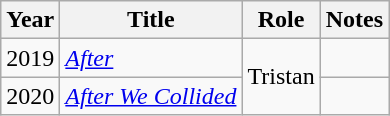<table class="wikitable sortable">
<tr>
<th>Year</th>
<th>Title</th>
<th>Role</th>
<th class=unsortable>Notes</th>
</tr>
<tr>
<td>2019</td>
<td><em><a href='#'>After</a></em></td>
<td rowspan="2">Tristan</td>
<td></td>
</tr>
<tr>
<td>2020</td>
<td><em><a href='#'>After We Collided</a></em></td>
<td></td>
</tr>
</table>
